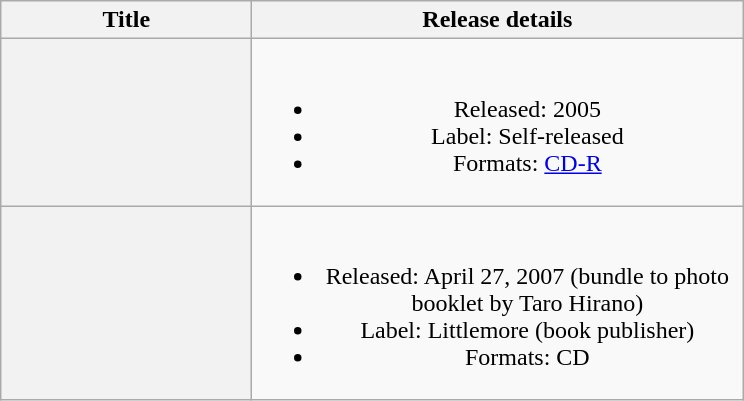<table class="wikitable plainrowheaders" style="text-align:center;">
<tr>
<th scope="col" style="width:10em;">Title</th>
<th scope="col" style="width:20em;">Release details</th>
</tr>
<tr>
<th scope="row"></th>
<td><br><ul><li>Released: 2005</li><li>Label: Self-released</li><li>Formats: <a href='#'>CD-R</a></li></ul></td>
</tr>
<tr>
<th scope="row"></th>
<td><br><ul><li>Released: April 27, 2007 (bundle to photo booklet by Taro Hirano)</li><li>Label: Littlemore (book publisher)</li><li>Formats: CD</li></ul></td>
</tr>
</table>
